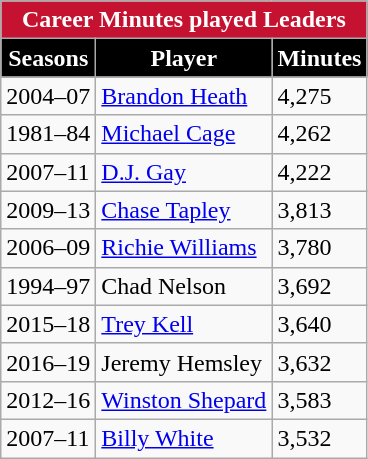<table class="wikitable" style="float:left; margin-right:1em">
<tr>
<th style="background:#C41230; color:white;" colspan=6>Career Minutes played Leaders</th>
</tr>
<tr>
<th style="background:black; color:white;">Seasons</th>
<th style="background:black; color:white;">Player</th>
<th style="background:black; color:white;">Minutes</th>
</tr>
<tr>
<td>2004–07</td>
<td><a href='#'>Brandon Heath</a></td>
<td>4,275</td>
</tr>
<tr>
<td>1981–84</td>
<td><a href='#'>Michael Cage</a></td>
<td>4,262</td>
</tr>
<tr>
<td>2007–11</td>
<td><a href='#'>D.J. Gay</a></td>
<td>4,222</td>
</tr>
<tr>
<td>2009–13</td>
<td><a href='#'>Chase Tapley</a></td>
<td>3,813</td>
</tr>
<tr>
<td>2006–09</td>
<td><a href='#'>Richie Williams</a></td>
<td>3,780</td>
</tr>
<tr>
<td>1994–97</td>
<td>Chad Nelson</td>
<td>3,692</td>
</tr>
<tr>
<td>2015–18</td>
<td><a href='#'>Trey Kell</a></td>
<td>3,640</td>
</tr>
<tr>
<td>2016–19</td>
<td>Jeremy Hemsley</td>
<td>3,632</td>
</tr>
<tr>
<td>2012–16</td>
<td><a href='#'>Winston Shepard</a></td>
<td>3,583</td>
</tr>
<tr>
<td>2007–11</td>
<td><a href='#'>Billy White</a></td>
<td>3,532</td>
</tr>
</table>
